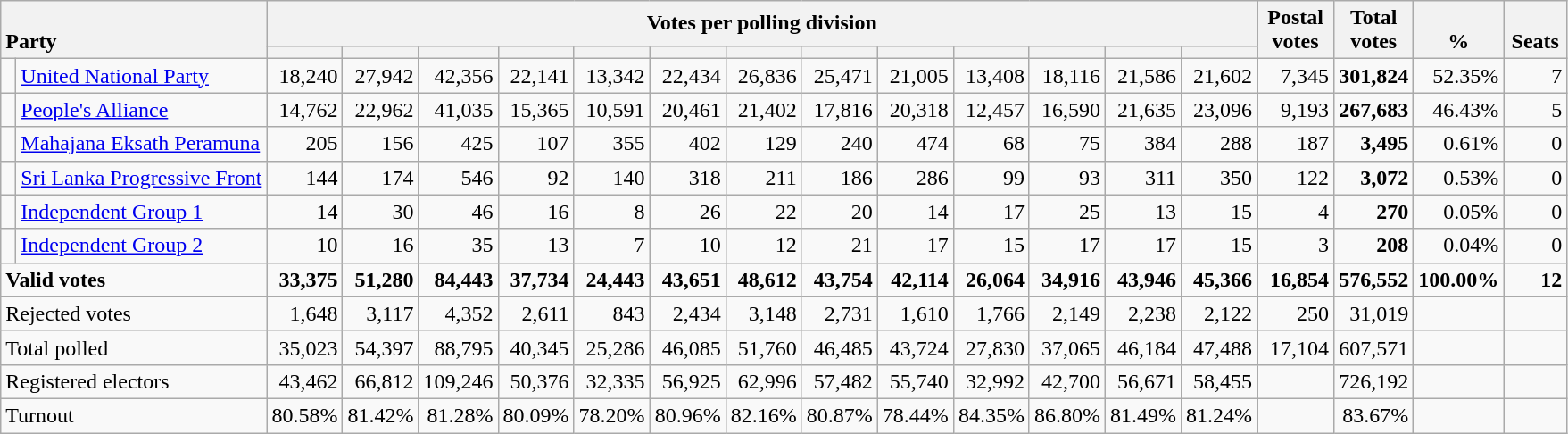<table class="wikitable" border="1" style="text-align:right;">
<tr>
<th style="text-align:left; vertical-align:bottom;" rowspan="2" colspan="2">Party</th>
<th colspan=13>Votes per polling division</th>
<th rowspan="2" style="vertical-align:bottom; text-align:center; width:50px;">Postal<br>votes</th>
<th rowspan="2" style="vertical-align:bottom; text-align:center; width:50px;">Total votes</th>
<th rowspan="2" style="vertical-align:bottom; text-align:center; width:50px;">%</th>
<th rowspan="2" style="vertical-align:bottom; text-align:center; width:40px;">Seats</th>
</tr>
<tr>
<th></th>
<th></th>
<th></th>
<th></th>
<th></th>
<th></th>
<th></th>
<th></th>
<th></th>
<th></th>
<th></th>
<th></th>
<th></th>
</tr>
<tr>
<td bgcolor=> </td>
<td align=left><a href='#'>United National Party</a></td>
<td>18,240</td>
<td>27,942</td>
<td>42,356</td>
<td>22,141</td>
<td>13,342</td>
<td>22,434</td>
<td>26,836</td>
<td>25,471</td>
<td>21,005</td>
<td>13,408</td>
<td>18,116</td>
<td>21,586</td>
<td>21,602</td>
<td>7,345</td>
<td><strong>301,824</strong></td>
<td>52.35%</td>
<td>7</td>
</tr>
<tr>
<td bgcolor=> </td>
<td align=left><a href='#'>People's Alliance</a></td>
<td>14,762</td>
<td>22,962</td>
<td>41,035</td>
<td>15,365</td>
<td>10,591</td>
<td>20,461</td>
<td>21,402</td>
<td>17,816</td>
<td>20,318</td>
<td>12,457</td>
<td>16,590</td>
<td>21,635</td>
<td>23,096</td>
<td>9,193</td>
<td><strong>267,683</strong></td>
<td>46.43%</td>
<td>5</td>
</tr>
<tr>
<td bgcolor=> </td>
<td align=left><a href='#'>Mahajana Eksath Peramuna</a></td>
<td>205</td>
<td>156</td>
<td>425</td>
<td>107</td>
<td>355</td>
<td>402</td>
<td>129</td>
<td>240</td>
<td>474</td>
<td>68</td>
<td>75</td>
<td>384</td>
<td>288</td>
<td>187</td>
<td><strong>3,495</strong></td>
<td>0.61%</td>
<td>0</td>
</tr>
<tr>
<td bgcolor=> </td>
<td align=left><a href='#'>Sri Lanka Progressive Front</a></td>
<td>144</td>
<td>174</td>
<td>546</td>
<td>92</td>
<td>140</td>
<td>318</td>
<td>211</td>
<td>186</td>
<td>286</td>
<td>99</td>
<td>93</td>
<td>311</td>
<td>350</td>
<td>122</td>
<td><strong>3,072</strong></td>
<td>0.53%</td>
<td>0</td>
</tr>
<tr>
<td bgcolor=> </td>
<td align=left><a href='#'>Independent Group 1</a></td>
<td>14</td>
<td>30</td>
<td>46</td>
<td>16</td>
<td>8</td>
<td>26</td>
<td>22</td>
<td>20</td>
<td>14</td>
<td>17</td>
<td>25</td>
<td>13</td>
<td>15</td>
<td>4</td>
<td><strong>270</strong></td>
<td>0.05%</td>
<td>0</td>
</tr>
<tr>
<td bgcolor=> </td>
<td align=left><a href='#'>Independent Group 2</a></td>
<td>10</td>
<td>16</td>
<td>35</td>
<td>13</td>
<td>7</td>
<td>10</td>
<td>12</td>
<td>21</td>
<td>17</td>
<td>15</td>
<td>17</td>
<td>17</td>
<td>15</td>
<td>3</td>
<td><strong>208</strong></td>
<td>0.04%</td>
<td>0</td>
</tr>
<tr>
<td align=left colspan="2"><strong>Valid votes</strong></td>
<td><strong>33,375</strong></td>
<td><strong>51,280</strong></td>
<td><strong>84,443</strong></td>
<td><strong>37,734</strong></td>
<td><strong>24,443</strong></td>
<td><strong>43,651</strong></td>
<td><strong>48,612</strong></td>
<td><strong>43,754</strong></td>
<td><strong>42,114</strong></td>
<td><strong>26,064</strong></td>
<td><strong>34,916</strong></td>
<td><strong>43,946</strong></td>
<td><strong>45,366</strong></td>
<td><strong>16,854</strong></td>
<td><strong>576,552</strong></td>
<td><strong>100.00%</strong></td>
<td><strong>12</strong></td>
</tr>
<tr>
<td align=left colspan="2">Rejected votes</td>
<td>1,648</td>
<td>3,117</td>
<td>4,352</td>
<td>2,611</td>
<td>843</td>
<td>2,434</td>
<td>3,148</td>
<td>2,731</td>
<td>1,610</td>
<td>1,766</td>
<td>2,149</td>
<td>2,238</td>
<td>2,122</td>
<td>250</td>
<td>31,019</td>
<td></td>
<td></td>
</tr>
<tr>
<td align=left colspan="2">Total polled</td>
<td>35,023</td>
<td>54,397</td>
<td>88,795</td>
<td>40,345</td>
<td>25,286</td>
<td>46,085</td>
<td>51,760</td>
<td>46,485</td>
<td>43,724</td>
<td>27,830</td>
<td>37,065</td>
<td>46,184</td>
<td>47,488</td>
<td>17,104</td>
<td>607,571</td>
<td></td>
<td></td>
</tr>
<tr>
<td align=left colspan="2">Registered electors</td>
<td>43,462</td>
<td>66,812</td>
<td>109,246</td>
<td>50,376</td>
<td>32,335</td>
<td>56,925</td>
<td>62,996</td>
<td>57,482</td>
<td>55,740</td>
<td>32,992</td>
<td>42,700</td>
<td>56,671</td>
<td>58,455</td>
<td></td>
<td>726,192</td>
<td></td>
<td></td>
</tr>
<tr>
<td align=left colspan="2">Turnout</td>
<td>80.58%</td>
<td>81.42%</td>
<td>81.28%</td>
<td>80.09%</td>
<td>78.20%</td>
<td>80.96%</td>
<td>82.16%</td>
<td>80.87%</td>
<td>78.44%</td>
<td>84.35%</td>
<td>86.80%</td>
<td>81.49%</td>
<td>81.24%</td>
<td></td>
<td>83.67%</td>
<td></td>
<td></td>
</tr>
</table>
